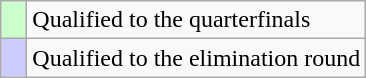<table class="wikitable">
<tr>
<td width=10px bgcolor=#ccffcc></td>
<td>Qualified to the quarterfinals</td>
</tr>
<tr>
<td bgcolor=#ccccff></td>
<td>Qualified to the elimination round</td>
</tr>
</table>
